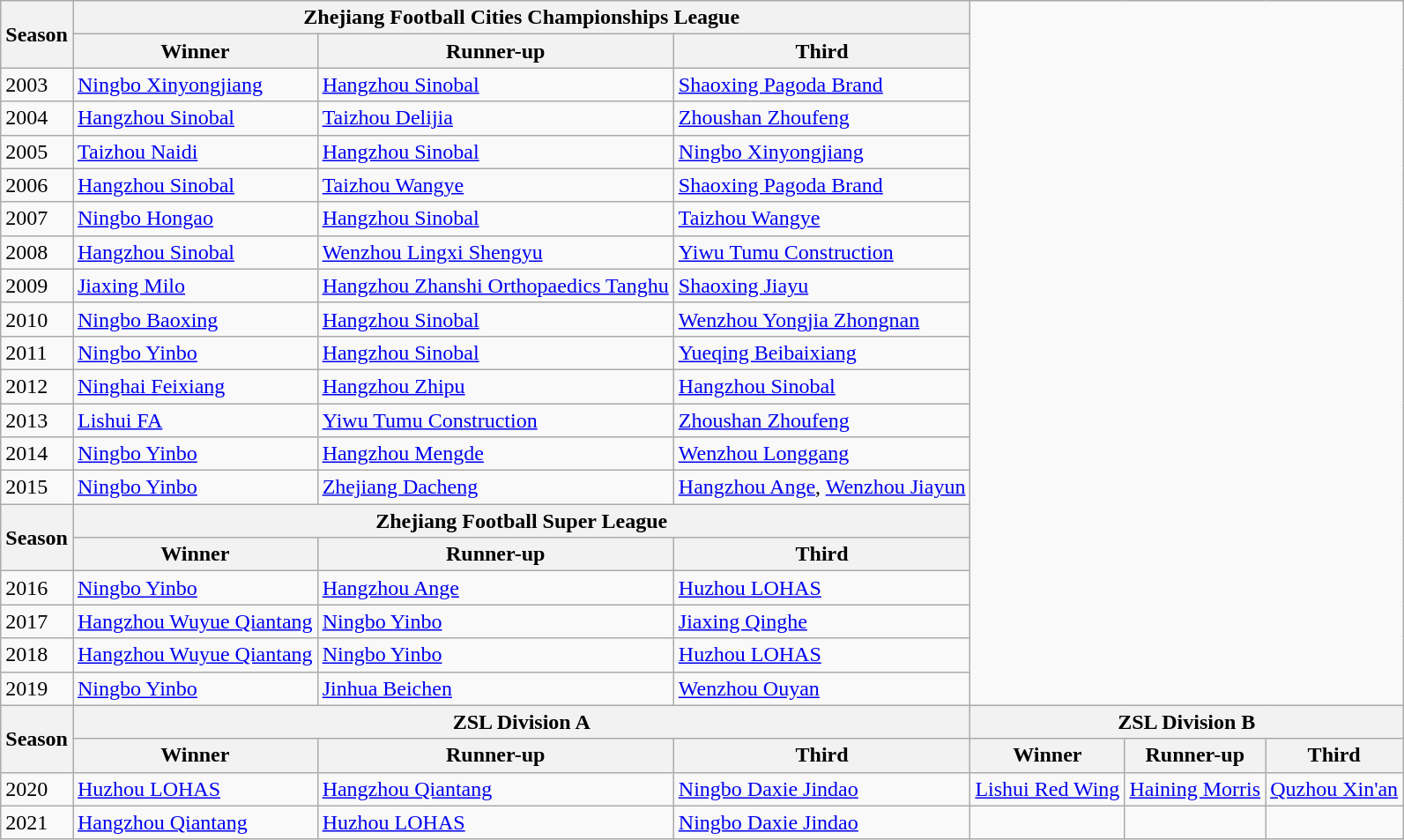<table class="wikitable">
<tr>
<th rowspan="2">Season</th>
<th colspan="3">Zhejiang Football Cities Championships League</th>
<td colspan="3" rowspan="21"></td>
</tr>
<tr>
<th>Winner</th>
<th>Runner-up</th>
<th>Third</th>
</tr>
<tr>
<td>2003</td>
<td><a href='#'>Ningbo Xinyongjiang</a></td>
<td><a href='#'>Hangzhou Sinobal</a></td>
<td><a href='#'>Shaoxing Pagoda Brand</a></td>
</tr>
<tr>
<td>2004</td>
<td><a href='#'>Hangzhou Sinobal</a></td>
<td><a href='#'>Taizhou Delijia</a></td>
<td><a href='#'>Zhoushan Zhoufeng</a></td>
</tr>
<tr>
<td>2005</td>
<td><a href='#'>Taizhou Naidi</a></td>
<td><a href='#'>Hangzhou Sinobal</a></td>
<td><a href='#'>Ningbo Xinyongjiang</a></td>
</tr>
<tr>
<td>2006</td>
<td><a href='#'>Hangzhou Sinobal</a></td>
<td><a href='#'>Taizhou Wangye</a></td>
<td><a href='#'>Shaoxing Pagoda Brand</a></td>
</tr>
<tr>
<td>2007</td>
<td><a href='#'>Ningbo Hongao</a></td>
<td><a href='#'>Hangzhou Sinobal</a></td>
<td><a href='#'>Taizhou Wangye</a></td>
</tr>
<tr>
<td>2008</td>
<td><a href='#'>Hangzhou Sinobal</a></td>
<td><a href='#'>Wenzhou Lingxi Shengyu</a></td>
<td><a href='#'>Yiwu Tumu Construction</a></td>
</tr>
<tr>
<td>2009</td>
<td><a href='#'>Jiaxing Milo</a></td>
<td><a href='#'>Hangzhou Zhanshi Orthopaedics Tanghu</a></td>
<td><a href='#'>Shaoxing Jiayu</a></td>
</tr>
<tr>
<td>2010</td>
<td><a href='#'>Ningbo Baoxing</a></td>
<td><a href='#'>Hangzhou Sinobal</a></td>
<td><a href='#'>Wenzhou Yongjia Zhongnan</a></td>
</tr>
<tr>
<td>2011</td>
<td><a href='#'>Ningbo Yinbo</a></td>
<td><a href='#'>Hangzhou Sinobal</a></td>
<td><a href='#'>Yueqing Beibaixiang</a></td>
</tr>
<tr>
<td>2012</td>
<td><a href='#'>Ninghai Feixiang</a></td>
<td><a href='#'>Hangzhou Zhipu</a></td>
<td><a href='#'>Hangzhou Sinobal</a></td>
</tr>
<tr>
<td>2013</td>
<td><a href='#'>Lishui FA</a></td>
<td><a href='#'>Yiwu Tumu Construction</a></td>
<td><a href='#'>Zhoushan Zhoufeng</a></td>
</tr>
<tr>
<td>2014</td>
<td><a href='#'>Ningbo Yinbo</a></td>
<td><a href='#'>Hangzhou Mengde</a></td>
<td><a href='#'>Wenzhou Longgang</a></td>
</tr>
<tr>
<td>2015</td>
<td><a href='#'>Ningbo Yinbo</a></td>
<td><a href='#'>Zhejiang Dacheng</a></td>
<td><a href='#'>Hangzhou Ange</a>, <a href='#'>Wenzhou Jiayun</a></td>
</tr>
<tr>
<th rowspan="2">Season</th>
<th colspan="3">Zhejiang Football Super League</th>
</tr>
<tr>
<th>Winner</th>
<th>Runner-up</th>
<th>Third</th>
</tr>
<tr>
<td>2016</td>
<td><a href='#'>Ningbo Yinbo</a></td>
<td><a href='#'>Hangzhou Ange</a></td>
<td><a href='#'>Huzhou LOHAS</a></td>
</tr>
<tr>
<td>2017</td>
<td><a href='#'>Hangzhou Wuyue Qiantang</a></td>
<td><a href='#'>Ningbo Yinbo</a></td>
<td><a href='#'>Jiaxing Qinghe</a></td>
</tr>
<tr>
<td>2018</td>
<td><a href='#'>Hangzhou Wuyue Qiantang</a></td>
<td><a href='#'>Ningbo Yinbo</a></td>
<td><a href='#'>Huzhou LOHAS</a></td>
</tr>
<tr>
<td>2019</td>
<td><a href='#'>Ningbo Yinbo</a></td>
<td><a href='#'>Jinhua Beichen</a></td>
<td><a href='#'>Wenzhou Ouyan</a></td>
</tr>
<tr>
<th rowspan="2">Season</th>
<th colspan="3">ZSL Division A</th>
<th colspan="3">ZSL Division B</th>
</tr>
<tr>
<th>Winner</th>
<th>Runner-up</th>
<th>Third</th>
<th>Winner</th>
<th>Runner-up</th>
<th>Third</th>
</tr>
<tr>
<td>2020</td>
<td><a href='#'>Huzhou LOHAS</a></td>
<td><a href='#'>Hangzhou Qiantang</a></td>
<td><a href='#'>Ningbo Daxie Jindao</a></td>
<td><a href='#'>Lishui Red Wing</a></td>
<td><a href='#'>Haining Morris</a></td>
<td><a href='#'>Quzhou Xin'an</a></td>
</tr>
<tr>
<td>2021</td>
<td><a href='#'>Hangzhou Qiantang</a></td>
<td><a href='#'>Huzhou LOHAS</a></td>
<td><a href='#'>Ningbo Daxie Jindao</a></td>
<td></td>
<td></td>
<td></td>
</tr>
</table>
